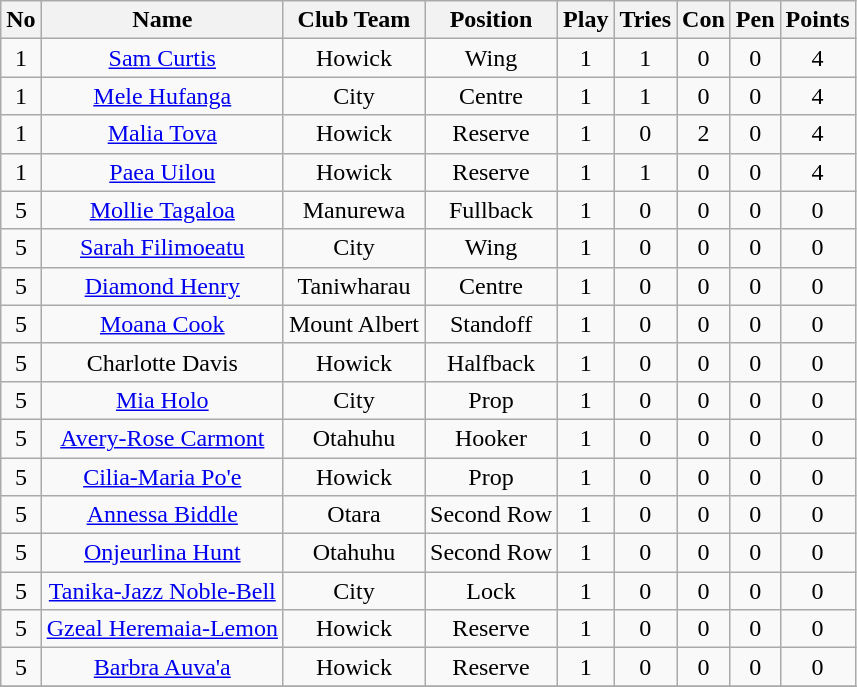<table class="wikitable sortable" style="text-align: center;">
<tr>
<th>No</th>
<th>Name</th>
<th>Club Team</th>
<th>Position</th>
<th>Play</th>
<th>Tries</th>
<th>Con</th>
<th>Pen</th>
<th>Points</th>
</tr>
<tr>
<td>1</td>
<td><a href='#'>Sam Curtis</a></td>
<td>Howick</td>
<td>Wing</td>
<td>1</td>
<td>1</td>
<td>0</td>
<td>0</td>
<td>4</td>
</tr>
<tr>
<td>1</td>
<td><a href='#'>Mele Hufanga</a></td>
<td>City</td>
<td>Centre</td>
<td>1</td>
<td>1</td>
<td>0</td>
<td>0</td>
<td>4</td>
</tr>
<tr>
<td>1</td>
<td><a href='#'>Malia Tova</a></td>
<td>Howick</td>
<td>Reserve</td>
<td>1</td>
<td>0</td>
<td>2</td>
<td>0</td>
<td>4</td>
</tr>
<tr>
<td>1</td>
<td><a href='#'>Paea Uilou</a></td>
<td>Howick</td>
<td>Reserve</td>
<td>1</td>
<td>1</td>
<td>0</td>
<td>0</td>
<td>4</td>
</tr>
<tr>
<td>5</td>
<td><a href='#'>Mollie Tagaloa</a></td>
<td>Manurewa</td>
<td>Fullback</td>
<td>1</td>
<td>0</td>
<td>0</td>
<td>0</td>
<td>0</td>
</tr>
<tr>
<td>5</td>
<td><a href='#'>Sarah Filimoeatu</a></td>
<td>City</td>
<td>Wing</td>
<td>1</td>
<td>0</td>
<td>0</td>
<td>0</td>
<td>0</td>
</tr>
<tr>
<td>5</td>
<td><a href='#'>Diamond Henry</a></td>
<td>Taniwharau</td>
<td>Centre</td>
<td>1</td>
<td>0</td>
<td>0</td>
<td>0</td>
<td>0</td>
</tr>
<tr>
<td>5</td>
<td><a href='#'>Moana Cook</a></td>
<td>Mount Albert</td>
<td>Standoff</td>
<td>1</td>
<td>0</td>
<td>0</td>
<td>0</td>
<td>0</td>
</tr>
<tr>
<td>5</td>
<td>Charlotte Davis</td>
<td>Howick</td>
<td>Halfback</td>
<td>1</td>
<td>0</td>
<td>0</td>
<td>0</td>
<td>0</td>
</tr>
<tr>
<td>5</td>
<td><a href='#'>Mia Holo</a></td>
<td>City</td>
<td>Prop</td>
<td>1</td>
<td>0</td>
<td>0</td>
<td>0</td>
<td>0</td>
</tr>
<tr>
<td>5</td>
<td><a href='#'>Avery-Rose Carmont</a></td>
<td>Otahuhu</td>
<td>Hooker</td>
<td>1</td>
<td>0</td>
<td>0</td>
<td>0</td>
<td>0</td>
</tr>
<tr>
<td>5</td>
<td><a href='#'>Cilia-Maria Po'e</a></td>
<td>Howick</td>
<td>Prop</td>
<td>1</td>
<td>0</td>
<td>0</td>
<td>0</td>
<td>0</td>
</tr>
<tr>
<td>5</td>
<td><a href='#'>Annessa Biddle</a></td>
<td>Otara</td>
<td>Second Row</td>
<td>1</td>
<td>0</td>
<td>0</td>
<td>0</td>
<td>0</td>
</tr>
<tr>
<td>5</td>
<td><a href='#'>Onjeurlina Hunt</a></td>
<td>Otahuhu</td>
<td>Second Row</td>
<td>1</td>
<td>0</td>
<td>0</td>
<td>0</td>
<td>0</td>
</tr>
<tr>
<td>5</td>
<td><a href='#'>Tanika-Jazz Noble-Bell</a></td>
<td>City</td>
<td>Lock</td>
<td>1</td>
<td>0</td>
<td>0</td>
<td>0</td>
<td>0</td>
</tr>
<tr>
<td>5</td>
<td><a href='#'>Gzeal Heremaia-Lemon</a></td>
<td>Howick</td>
<td>Reserve</td>
<td>1</td>
<td>0</td>
<td>0</td>
<td>0</td>
<td>0</td>
</tr>
<tr>
<td>5</td>
<td><a href='#'>Barbra Auva'a</a></td>
<td>Howick</td>
<td>Reserve</td>
<td>1</td>
<td>0</td>
<td>0</td>
<td>0</td>
<td>0</td>
</tr>
<tr>
</tr>
</table>
